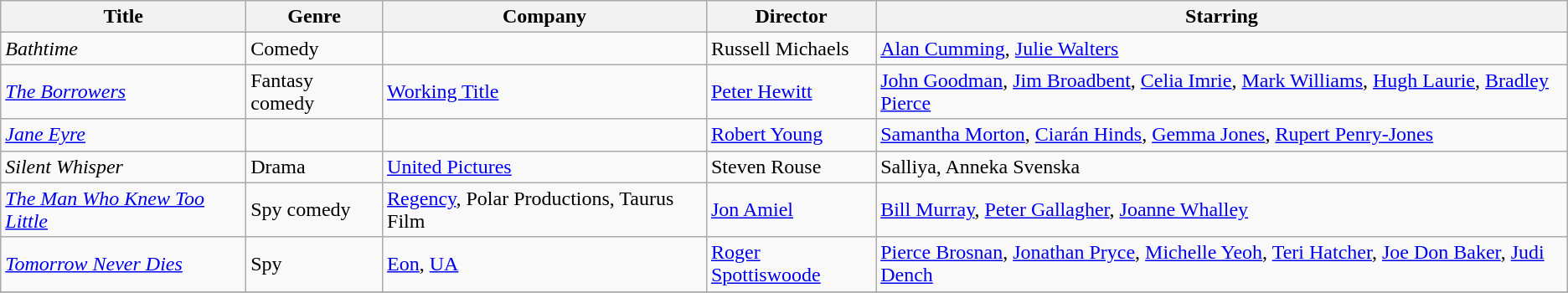<table class="wikitable unsortable">
<tr>
<th>Title</th>
<th>Genre</th>
<th>Company</th>
<th>Director</th>
<th>Starring</th>
</tr>
<tr>
<td><em>Bathtime</em></td>
<td>Comedy</td>
<td></td>
<td>Russell Michaels</td>
<td><a href='#'>Alan Cumming</a>, <a href='#'>Julie Walters</a></td>
</tr>
<tr>
<td><em><a href='#'>The Borrowers</a></em></td>
<td>Fantasy comedy</td>
<td><a href='#'>Working Title</a></td>
<td><a href='#'>Peter Hewitt</a></td>
<td><a href='#'>John Goodman</a>, <a href='#'>Jim Broadbent</a>, <a href='#'>Celia Imrie</a>, <a href='#'>Mark Williams</a>, <a href='#'>Hugh Laurie</a>, <a href='#'>Bradley Pierce</a></td>
</tr>
<tr>
<td><em><a href='#'>Jane Eyre</a></em></td>
<td></td>
<td></td>
<td><a href='#'>Robert Young</a></td>
<td><a href='#'>Samantha Morton</a>, <a href='#'>Ciarán Hinds</a>, <a href='#'>Gemma Jones</a>, <a href='#'>Rupert Penry-Jones</a></td>
</tr>
<tr>
<td><em>Silent Whisper</em></td>
<td>Drama</td>
<td><a href='#'>United Pictures</a></td>
<td>Steven Rouse</td>
<td>Salliya, Anneka Svenska</td>
</tr>
<tr>
<td><em><a href='#'>The Man Who Knew Too Little</a></em></td>
<td>Spy comedy</td>
<td><a href='#'>Regency</a>, Polar Productions, Taurus Film</td>
<td><a href='#'>Jon Amiel</a></td>
<td><a href='#'>Bill Murray</a>, <a href='#'>Peter Gallagher</a>, <a href='#'>Joanne Whalley</a></td>
</tr>
<tr>
<td><em><a href='#'>Tomorrow Never Dies</a></em></td>
<td>Spy</td>
<td><a href='#'>Eon</a>, <a href='#'>UA</a></td>
<td><a href='#'>Roger Spottiswoode</a></td>
<td><a href='#'>Pierce Brosnan</a>, <a href='#'>Jonathan Pryce</a>, <a href='#'>Michelle Yeoh</a>, <a href='#'>Teri Hatcher</a>, <a href='#'>Joe Don Baker</a>, <a href='#'>Judi Dench</a></td>
</tr>
<tr>
</tr>
</table>
